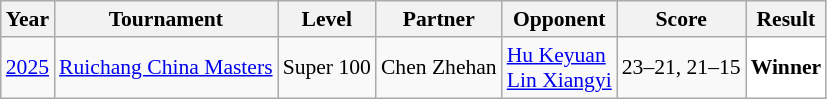<table class="sortable wikitable" style="font-size: 90%;">
<tr>
<th>Year</th>
<th>Tournament</th>
<th>Level</th>
<th>Partner</th>
<th>Opponent</th>
<th>Score</th>
<th>Result</th>
</tr>
<tr>
<td align="center"><a href='#'>2025</a></td>
<td align="left"><a href='#'>Ruichang China Masters</a></td>
<td align="left">Super 100</td>
<td align="left"> Chen Zhehan</td>
<td align="left"> <a href='#'>Hu Keyuan</a><br> <a href='#'>Lin Xiangyi</a></td>
<td align="left">23–21, 21–15</td>
<td style="text-align:left; background: white"> <strong>Winner</strong></td>
</tr>
</table>
